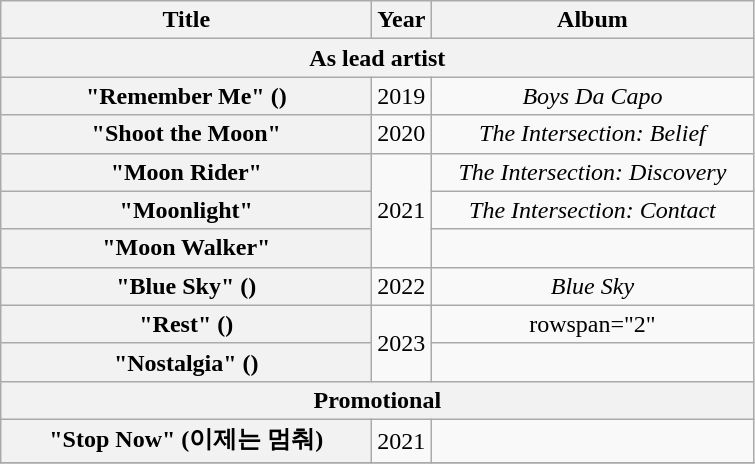<table class="wikitable plainrowheaders" style="text-align:center;">
<tr>
<th scope="col" style="width:15em;">Title</th>
<th scope="col" style="width:2em;">Year</th>
<th scope="col" style="width:13em;">Album</th>
</tr>
<tr>
<th colspan="3">As lead artist</th>
</tr>
<tr>
<th scope="row">"Remember Me" ()</th>
<td>2019</td>
<td><em>Boys Da Capo</em></td>
</tr>
<tr>
<th scope="row">"Shoot the Moon"</th>
<td>2020</td>
<td><em>The Intersection: Belief</em></td>
</tr>
<tr>
<th scope="row">"Moon Rider"</th>
<td rowspan="3">2021</td>
<td><em>The Intersection: Discovery</em></td>
</tr>
<tr>
<th scope="row">"Moonlight"</th>
<td><em>The Intersection: Contact</em></td>
</tr>
<tr>
<th scope="row">"Moon Walker"</th>
<td></td>
</tr>
<tr>
<th scope="row">"Blue Sky" ()</th>
<td>2022</td>
<td><em>Blue Sky</em></td>
</tr>
<tr>
<th scope="row">"Rest" ()</th>
<td rowspan="2">2023</td>
<td>rowspan="2" </td>
</tr>
<tr>
<th scope="row">"Nostalgia" () <br></th>
</tr>
<tr>
<th colspan="3">Promotional</th>
</tr>
<tr>
<th scope="row">"Stop Now" (이제는 멈춰)</th>
<td>2021</td>
<td></td>
</tr>
<tr>
</tr>
</table>
